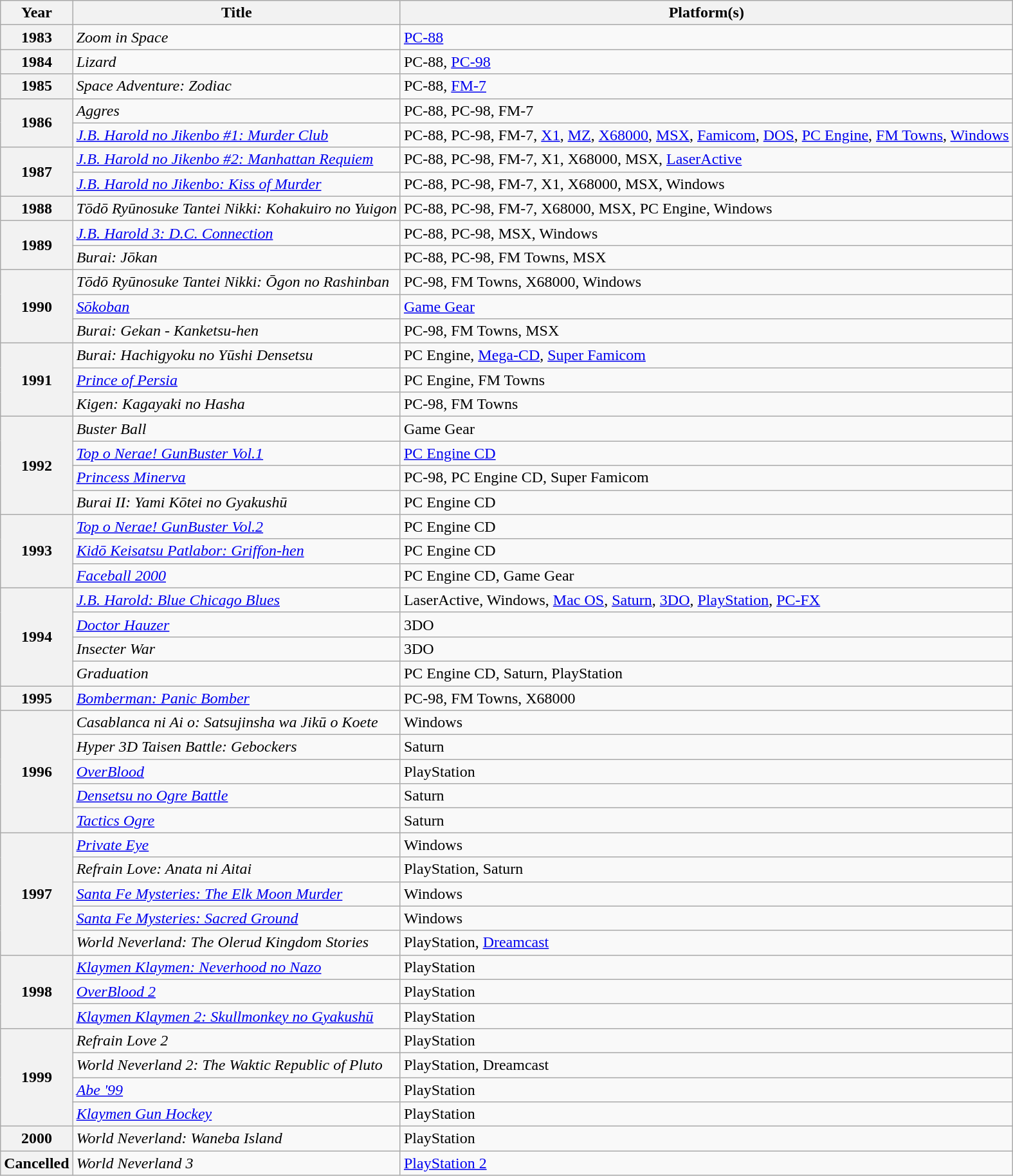<table class="wikitable sortable plainrowheaders">
<tr>
<th scope="col">Year</th>
<th scope="col">Title</th>
<th scope="col">Platform(s)</th>
</tr>
<tr>
<th scope="row">1983</th>
<td><em>Zoom in Space</em></td>
<td><a href='#'>PC-88</a></td>
</tr>
<tr>
<th scope="row">1984</th>
<td><em>Lizard</em></td>
<td>PC-88, <a href='#'>PC-98</a></td>
</tr>
<tr>
<th scope="row">1985</th>
<td><em>Space Adventure: Zodiac</em></td>
<td>PC-88, <a href='#'>FM-7</a></td>
</tr>
<tr>
<th scope="row" rowspan="2">1986</th>
<td><em>Aggres</em></td>
<td>PC-88, PC-98, FM-7</td>
</tr>
<tr>
<td><em><a href='#'>J.B. Harold no Jikenbo #1: Murder Club</a></em></td>
<td>PC-88, PC-98, FM-7, <a href='#'>X1</a>, <a href='#'>MZ</a>, <a href='#'>X68000</a>, <a href='#'>MSX</a>, <a href='#'>Famicom</a>, <a href='#'>DOS</a>, <a href='#'>PC Engine</a>, <a href='#'>FM Towns</a>, <a href='#'>Windows</a></td>
</tr>
<tr>
<th scope="row" rowspan="2">1987</th>
<td><em><a href='#'>J.B. Harold no Jikenbo #2: Manhattan Requiem</a></em></td>
<td>PC-88, PC-98, FM-7, X1, X68000, MSX, <a href='#'>LaserActive</a></td>
</tr>
<tr>
<td><em><a href='#'>J.B. Harold no Jikenbo: Kiss of Murder</a></em></td>
<td>PC-88, PC-98, FM-7, X1, X68000, MSX, Windows</td>
</tr>
<tr>
<th scope="row">1988</th>
<td><em>Tōdō Ryūnosuke Tantei Nikki: Kohakuiro no Yuigon</em></td>
<td>PC-88, PC-98, FM-7, X68000, MSX, PC Engine, Windows</td>
</tr>
<tr>
<th scope="row" rowspan="2">1989</th>
<td><em><a href='#'>J.B. Harold 3: D.C. Connection</a></em></td>
<td>PC-88, PC-98, MSX, Windows</td>
</tr>
<tr>
<td><em>Burai: Jōkan</em></td>
<td>PC-88, PC-98, FM Towns, MSX</td>
</tr>
<tr>
<th scope="row" rowspan="3">1990</th>
<td><em>Tōdō Ryūnosuke Tantei Nikki: Ōgon no Rashinban</em></td>
<td>PC-98, FM Towns, X68000, Windows</td>
</tr>
<tr>
<td><em><a href='#'>Sōkoban</a></em></td>
<td><a href='#'>Game Gear</a></td>
</tr>
<tr>
<td><em>Burai: Gekan - Kanketsu-hen</em></td>
<td>PC-98, FM Towns, MSX</td>
</tr>
<tr>
<th scope="row" rowspan="3">1991</th>
<td><em>Burai: Hachigyoku no Yūshi Densetsu</em></td>
<td>PC Engine, <a href='#'>Mega-CD</a>, <a href='#'>Super Famicom</a></td>
</tr>
<tr>
<td><em><a href='#'>Prince of Persia</a></em></td>
<td>PC Engine, FM Towns</td>
</tr>
<tr>
<td><em>Kigen: Kagayaki no Hasha</em></td>
<td>PC-98, FM Towns</td>
</tr>
<tr>
<th scope="row" rowspan="4">1992</th>
<td><em>Buster Ball</em></td>
<td>Game Gear</td>
</tr>
<tr>
<td><em><a href='#'>Top o Nerae! GunBuster Vol.1</a></em></td>
<td><a href='#'>PC Engine CD</a></td>
</tr>
<tr>
<td><em><a href='#'>Princess Minerva</a></em></td>
<td>PC-98, PC Engine CD, Super Famicom</td>
</tr>
<tr>
<td><em>Burai II: Yami Kōtei no Gyakushū</em></td>
<td>PC Engine CD</td>
</tr>
<tr>
<th scope="row" rowspan="3">1993</th>
<td><em><a href='#'>Top o Nerae! GunBuster Vol.2</a></em></td>
<td>PC Engine CD</td>
</tr>
<tr>
<td><em><a href='#'>Kidō Keisatsu Patlabor: Griffon-hen</a></em></td>
<td>PC Engine CD</td>
</tr>
<tr>
<td><em><a href='#'>Faceball 2000</a></em></td>
<td>PC Engine CD, Game Gear</td>
</tr>
<tr>
<th scope="row" rowspan="4">1994</th>
<td><em><a href='#'>J.B. Harold: Blue Chicago Blues</a></em></td>
<td>LaserActive, Windows, <a href='#'>Mac OS</a>, <a href='#'>Saturn</a>, <a href='#'>3DO</a>, <a href='#'>PlayStation</a>, <a href='#'>PC-FX</a></td>
</tr>
<tr>
<td><em><a href='#'>Doctor Hauzer</a></em></td>
<td>3DO</td>
</tr>
<tr>
<td><em>Insecter War</em></td>
<td>3DO</td>
</tr>
<tr>
<td><em>Graduation</em></td>
<td>PC Engine CD, Saturn, PlayStation</td>
</tr>
<tr>
<th scope="row">1995</th>
<td><em><a href='#'>Bomberman: Panic Bomber</a></em></td>
<td>PC-98, FM Towns, X68000</td>
</tr>
<tr>
<th scope="row" rowspan="5">1996</th>
<td><em>Casablanca ni Ai o: Satsujinsha wa Jikū o Koete</em></td>
<td>Windows</td>
</tr>
<tr>
<td><em>Hyper 3D Taisen Battle: Gebockers</em></td>
<td>Saturn</td>
</tr>
<tr>
<td><em><a href='#'>OverBlood</a></em></td>
<td>PlayStation</td>
</tr>
<tr>
<td><em><a href='#'>Densetsu no Ogre Battle</a></em></td>
<td>Saturn</td>
</tr>
<tr>
<td><em><a href='#'>Tactics Ogre</a></em></td>
<td>Saturn</td>
</tr>
<tr>
<th scope="row" rowspan="5">1997</th>
<td><em><a href='#'>Private Eye</a></em></td>
<td>Windows</td>
</tr>
<tr>
<td><em>Refrain Love: Anata ni Aitai</em></td>
<td>PlayStation, Saturn</td>
</tr>
<tr>
<td><em><a href='#'>Santa Fe Mysteries: The Elk Moon Murder</a></em></td>
<td>Windows</td>
</tr>
<tr>
<td><em><a href='#'>Santa Fe Mysteries: Sacred Ground</a></em></td>
<td>Windows</td>
</tr>
<tr>
<td><em>World Neverland: The Olerud Kingdom Stories</em></td>
<td>PlayStation, <a href='#'>Dreamcast</a></td>
</tr>
<tr>
<th scope="row" rowspan="3">1998</th>
<td><em><a href='#'>Klaymen Klaymen: Neverhood no Nazo</a></em></td>
<td>PlayStation</td>
</tr>
<tr>
<td><em><a href='#'>OverBlood 2</a></em></td>
<td>PlayStation</td>
</tr>
<tr>
<td><em><a href='#'>Klaymen Klaymen 2: Skullmonkey no Gyakushū</a></em></td>
<td>PlayStation</td>
</tr>
<tr>
<th scope="row" rowspan="4">1999</th>
<td><em>Refrain Love 2</em></td>
<td>PlayStation</td>
</tr>
<tr>
<td><em>World Neverland 2: The Waktic Republic of Pluto</em></td>
<td>PlayStation, Dreamcast</td>
</tr>
<tr>
<td><em><a href='#'>Abe '99</a></em></td>
<td>PlayStation</td>
</tr>
<tr>
<td><em><a href='#'>Klaymen Gun Hockey</a></em></td>
<td>PlayStation</td>
</tr>
<tr>
<th scope="row">2000</th>
<td><em>World Neverland: Waneba Island</em></td>
<td>PlayStation</td>
</tr>
<tr>
<th scope="row">Cancelled</th>
<td><em>World Neverland 3</em></td>
<td><a href='#'>PlayStation 2</a></td>
</tr>
</table>
